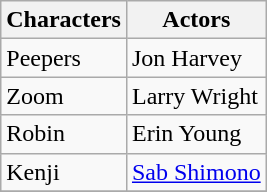<table class="wikitable" border="4">
<tr>
<th scope="col"><strong>Characters</strong></th>
<th scope="col"><strong>Actors</strong></th>
</tr>
<tr>
<td>Peepers</td>
<td>Jon Harvey</td>
</tr>
<tr>
<td>Zoom</td>
<td>Larry Wright</td>
</tr>
<tr>
<td>Robin</td>
<td>Erin Young</td>
</tr>
<tr>
<td>Kenji</td>
<td><a href='#'>Sab Shimono</a></td>
</tr>
<tr>
</tr>
</table>
